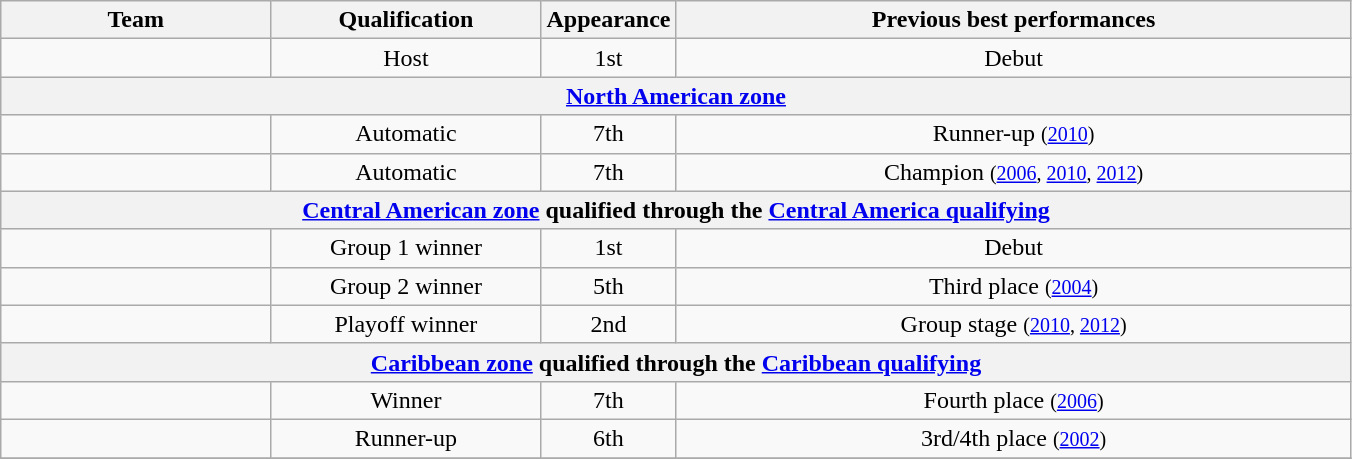<table class="wikitable">
<tr>
<th width=20%>Team</th>
<th width=20%>Qualification</th>
<th width=10%>Appearance</th>
<th width=50%>Previous best performances</th>
</tr>
<tr>
<td align=left></td>
<td align=center>Host</td>
<td align=center>1st</td>
<td align=center>Debut</td>
</tr>
<tr>
<th colspan=4><strong><a href='#'>North American zone</a></strong></th>
</tr>
<tr>
<td align=left></td>
<td align=center>Automatic</td>
<td align=center>7th</td>
<td align=center>Runner-up <small>(<a href='#'>2010</a>)</small></td>
</tr>
<tr>
<td align=left></td>
<td align=center>Automatic</td>
<td align=center>7th</td>
<td align=center>Champion <small>(<a href='#'>2006</a>, <a href='#'>2010</a>, <a href='#'>2012</a>)</small></td>
</tr>
<tr>
<th colspan=4><strong><a href='#'>Central American zone</a> qualified through the <a href='#'>Central America qualifying</a></strong></th>
</tr>
<tr>
<td align=left></td>
<td align=center>Group 1 winner</td>
<td align=center>1st</td>
<td align=center>Debut</td>
</tr>
<tr>
<td align=left></td>
<td align=center>Group 2 winner</td>
<td align=center>5th</td>
<td align=center>Third place <small>(<a href='#'>2004</a>)</small></td>
</tr>
<tr>
<td align=left></td>
<td align=center>Playoff winner</td>
<td align=center>2nd</td>
<td align=center>Group stage <small>(<a href='#'>2010</a>, <a href='#'>2012</a>)</small></td>
</tr>
<tr>
<th colspan=4><strong><a href='#'>Caribbean zone</a> qualified through the <a href='#'>Caribbean qualifying</a></strong></th>
</tr>
<tr>
<td align=left></td>
<td align=center>Winner</td>
<td align=center>7th</td>
<td align=center>Fourth place <small>(<a href='#'>2006</a>)</small></td>
</tr>
<tr>
<td align=left></td>
<td align=center>Runner-up</td>
<td align=center>6th</td>
<td align=center>3rd/4th place <small>(<a href='#'>2002</a>)</small></td>
</tr>
<tr>
</tr>
</table>
